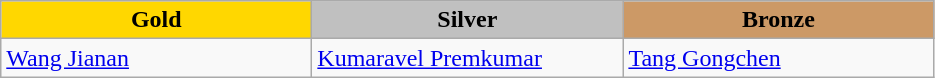<table class="wikitable" style="text-align:left">
<tr align="center">
<td width=200 bgcolor=gold><strong>Gold</strong></td>
<td width=200 bgcolor=silver><strong>Silver</strong></td>
<td width=200 bgcolor=CC9966><strong>Bronze</strong></td>
</tr>
<tr>
<td><a href='#'>Wang Jianan</a><br><em></em></td>
<td><a href='#'>Kumaravel Premkumar</a><br><em></em></td>
<td><a href='#'>Tang Gongchen</a><br><em></em></td>
</tr>
</table>
